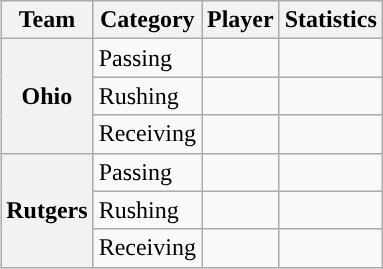<table class="wikitable" style="float:right">
<tr>
<th>Team</th>
<th>Category</th>
<th>Player</th>
<th>Statistics</th>
</tr>
<tr>
<th rowspan=3>Ohio</th>
<td>Passing</td>
<td></td>
<td></td>
</tr>
<tr>
<td>Rushing</td>
<td></td>
<td></td>
</tr>
<tr>
<td>Receiving</td>
<td></td>
<td></td>
</tr>
<tr>
<th rowspan=3>Rutgers</th>
<td>Passing</td>
<td></td>
<td></td>
</tr>
<tr>
<td>Rushing</td>
<td></td>
<td></td>
</tr>
<tr>
<td>Receiving</td>
<td></td>
<td></td>
</tr>
</table>
